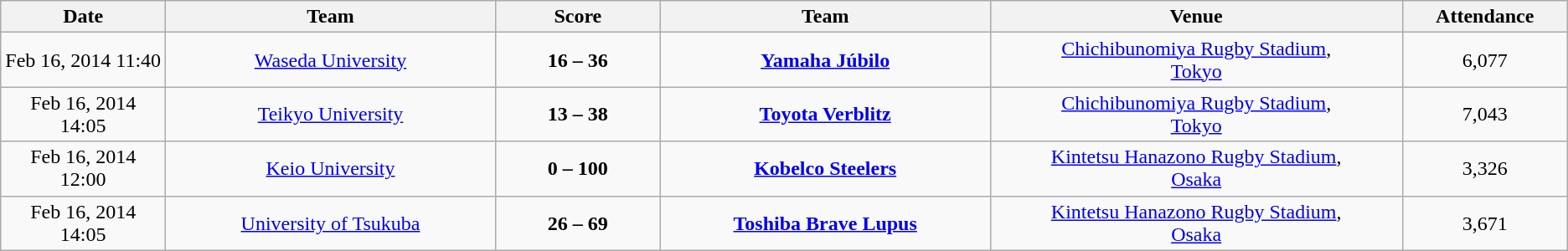<table class="wikitable" style="text-align: center;">
<tr>
<th width=10%>Date</th>
<th width=20%>Team</th>
<th width=10%>Score</th>
<th width=20%>Team</th>
<th width=25%>Venue</th>
<th width=10%>Attendance</th>
</tr>
<tr>
<td>Feb 16, 2014 11:40<br></td>
<td><a href='#'>Waseda University</a></td>
<td><strong>16 – 36</strong><br></td>
<td><strong><a href='#'>Yamaha Júbilo</a></strong></td>
<td><a href='#'>Chichibunomiya Rugby Stadium</a>,<br><a href='#'>Tokyo</a></td>
<td>6,077</td>
</tr>
<tr>
<td>Feb 16, 2014 14:05<br></td>
<td><a href='#'>Teikyo University</a></td>
<td><strong>13 – 38</strong><br></td>
<td><strong><a href='#'>Toyota Verblitz</a></strong></td>
<td><a href='#'>Chichibunomiya Rugby Stadium</a>,<br><a href='#'>Tokyo</a></td>
<td>7,043</td>
</tr>
<tr>
<td>Feb 16, 2014 12:00<br></td>
<td><a href='#'>Keio University</a></td>
<td><strong>0 – 100</strong><br></td>
<td><strong><a href='#'>Kobelco Steelers</a></strong></td>
<td><a href='#'>Kintetsu Hanazono Rugby Stadium</a>,<br><a href='#'>Osaka</a></td>
<td>3,326</td>
</tr>
<tr>
<td>Feb 16, 2014 14:05<br></td>
<td><a href='#'>University of Tsukuba</a></td>
<td><strong>26 – 69</strong><br></td>
<td><strong><a href='#'>Toshiba Brave Lupus</a></strong></td>
<td><a href='#'>Kintetsu Hanazono Rugby Stadium</a>,<br><a href='#'>Osaka</a></td>
<td>3,671</td>
</tr>
</table>
